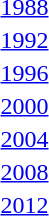<table>
<tr>
<td><a href='#'>1988</a></td>
<td></td>
<td></td>
<td></td>
</tr>
<tr>
<td><a href='#'>1992</a></td>
<td></td>
<td></td>
<td></td>
</tr>
<tr>
<td><a href='#'>1996</a></td>
<td></td>
<td></td>
<td></td>
</tr>
<tr>
<td><a href='#'>2000</a></td>
<td></td>
<td></td>
<td></td>
</tr>
<tr>
<td><a href='#'>2004</a></td>
<td></td>
<td></td>
<td></td>
</tr>
<tr>
<td><a href='#'>2008</a></td>
<td></td>
<td></td>
<td></td>
</tr>
<tr>
<td><a href='#'>2012</a></td>
<td></td>
<td></td>
<td></td>
</tr>
</table>
